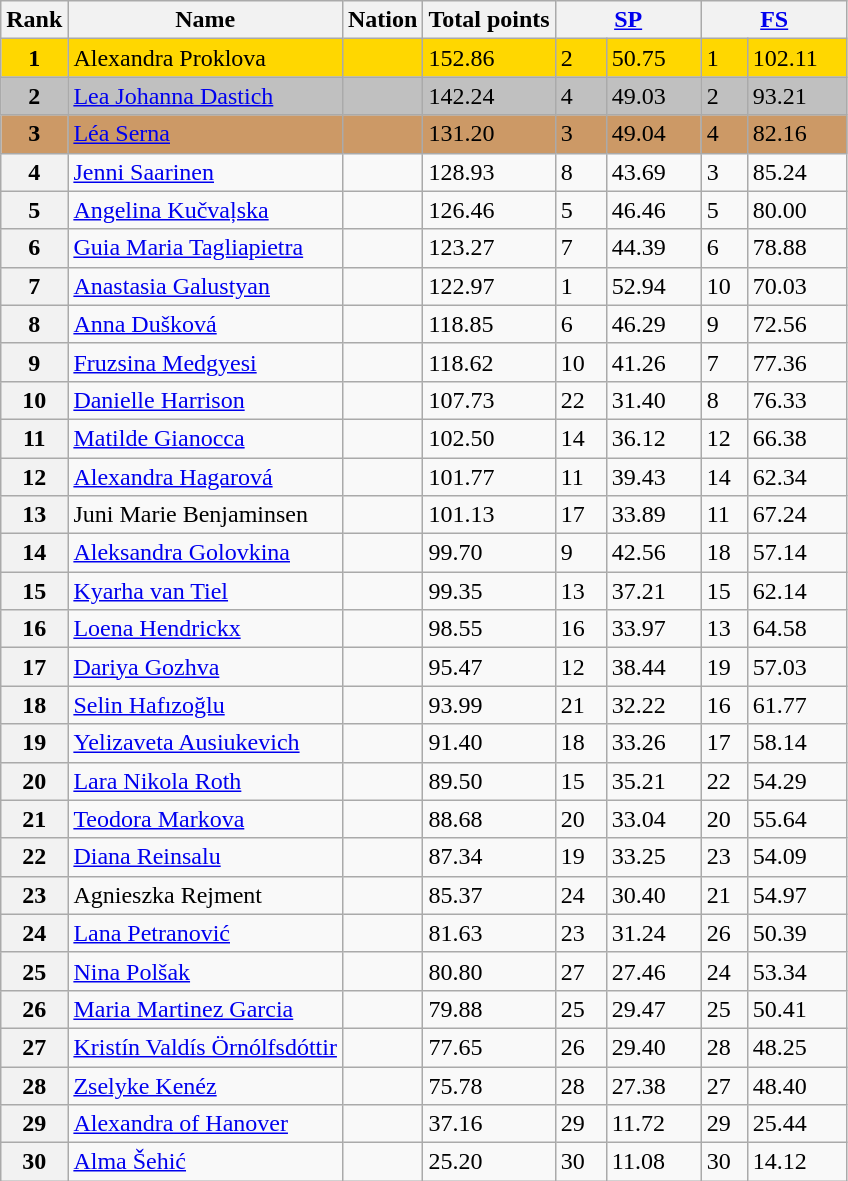<table class="wikitable sortable">
<tr>
<th>Rank</th>
<th>Name</th>
<th>Nation</th>
<th>Total points</th>
<th colspan="2" width="90px"><a href='#'>SP</a></th>
<th colspan="2" width="90px"><a href='#'>FS</a></th>
</tr>
<tr bgcolor="gold">
<td align="center"><strong>1</strong></td>
<td>Alexandra Proklova</td>
<td></td>
<td>152.86</td>
<td>2</td>
<td>50.75</td>
<td>1</td>
<td>102.11</td>
</tr>
<tr bgcolor="silver">
<td align="center"><strong>2</strong></td>
<td><a href='#'>Lea Johanna Dastich</a></td>
<td></td>
<td>142.24</td>
<td>4</td>
<td>49.03</td>
<td>2</td>
<td>93.21</td>
</tr>
<tr bgcolor="#cc9966">
<td align="center"><strong>3</strong></td>
<td><a href='#'>Léa Serna</a></td>
<td></td>
<td>131.20</td>
<td>3</td>
<td>49.04</td>
<td>4</td>
<td>82.16</td>
</tr>
<tr>
<th>4</th>
<td><a href='#'>Jenni Saarinen</a></td>
<td></td>
<td>128.93</td>
<td>8</td>
<td>43.69</td>
<td>3</td>
<td>85.24</td>
</tr>
<tr>
<th>5</th>
<td><a href='#'>Angelina Kučvaļska</a></td>
<td></td>
<td>126.46</td>
<td>5</td>
<td>46.46</td>
<td>5</td>
<td>80.00</td>
</tr>
<tr>
<th>6</th>
<td><a href='#'>Guia Maria Tagliapietra</a></td>
<td></td>
<td>123.27</td>
<td>7</td>
<td>44.39</td>
<td>6</td>
<td>78.88</td>
</tr>
<tr>
<th>7</th>
<td><a href='#'>Anastasia Galustyan</a></td>
<td></td>
<td>122.97</td>
<td>1</td>
<td>52.94</td>
<td>10</td>
<td>70.03</td>
</tr>
<tr>
<th>8</th>
<td><a href='#'>Anna Dušková</a></td>
<td></td>
<td>118.85</td>
<td>6</td>
<td>46.29</td>
<td>9</td>
<td>72.56</td>
</tr>
<tr>
<th>9</th>
<td><a href='#'>Fruzsina Medgyesi</a></td>
<td></td>
<td>118.62</td>
<td>10</td>
<td>41.26</td>
<td>7</td>
<td>77.36</td>
</tr>
<tr>
<th>10</th>
<td><a href='#'>Danielle Harrison</a></td>
<td></td>
<td>107.73</td>
<td>22</td>
<td>31.40</td>
<td>8</td>
<td>76.33</td>
</tr>
<tr>
<th>11</th>
<td><a href='#'>Matilde Gianocca</a></td>
<td></td>
<td>102.50</td>
<td>14</td>
<td>36.12</td>
<td>12</td>
<td>66.38</td>
</tr>
<tr>
<th>12</th>
<td><a href='#'>Alexandra Hagarová</a></td>
<td></td>
<td>101.77</td>
<td>11</td>
<td>39.43</td>
<td>14</td>
<td>62.34</td>
</tr>
<tr>
<th>13</th>
<td>Juni Marie Benjaminsen</td>
<td></td>
<td>101.13</td>
<td>17</td>
<td>33.89</td>
<td>11</td>
<td>67.24</td>
</tr>
<tr>
<th>14</th>
<td><a href='#'>Aleksandra Golovkina</a></td>
<td></td>
<td>99.70</td>
<td>9</td>
<td>42.56</td>
<td>18</td>
<td>57.14</td>
</tr>
<tr>
<th>15</th>
<td><a href='#'>Kyarha van Tiel</a></td>
<td></td>
<td>99.35</td>
<td>13</td>
<td>37.21</td>
<td>15</td>
<td>62.14</td>
</tr>
<tr>
<th>16</th>
<td><a href='#'>Loena Hendrickx</a></td>
<td></td>
<td>98.55</td>
<td>16</td>
<td>33.97</td>
<td>13</td>
<td>64.58</td>
</tr>
<tr>
<th>17</th>
<td><a href='#'>Dariya Gozhva</a></td>
<td></td>
<td>95.47</td>
<td>12</td>
<td>38.44</td>
<td>19</td>
<td>57.03</td>
</tr>
<tr>
<th>18</th>
<td><a href='#'>Selin Hafızoğlu</a></td>
<td></td>
<td>93.99</td>
<td>21</td>
<td>32.22</td>
<td>16</td>
<td>61.77</td>
</tr>
<tr>
<th>19</th>
<td><a href='#'>Yelizaveta Ausiukevich</a></td>
<td></td>
<td>91.40</td>
<td>18</td>
<td>33.26</td>
<td>17</td>
<td>58.14</td>
</tr>
<tr>
<th>20</th>
<td><a href='#'>Lara Nikola Roth</a></td>
<td></td>
<td>89.50</td>
<td>15</td>
<td>35.21</td>
<td>22</td>
<td>54.29</td>
</tr>
<tr>
<th>21</th>
<td><a href='#'>Teodora Markova</a></td>
<td></td>
<td>88.68</td>
<td>20</td>
<td>33.04</td>
<td>20</td>
<td>55.64</td>
</tr>
<tr>
<th>22</th>
<td><a href='#'>Diana Reinsalu</a></td>
<td></td>
<td>87.34</td>
<td>19</td>
<td>33.25</td>
<td>23</td>
<td>54.09</td>
</tr>
<tr>
<th>23</th>
<td>Agnieszka Rejment</td>
<td></td>
<td>85.37</td>
<td>24</td>
<td>30.40</td>
<td>21</td>
<td>54.97</td>
</tr>
<tr>
<th>24</th>
<td><a href='#'>Lana Petranović</a></td>
<td></td>
<td>81.63</td>
<td>23</td>
<td>31.24</td>
<td>26</td>
<td>50.39</td>
</tr>
<tr>
<th>25</th>
<td><a href='#'>Nina Polšak</a></td>
<td></td>
<td>80.80</td>
<td>27</td>
<td>27.46</td>
<td>24</td>
<td>53.34</td>
</tr>
<tr>
<th>26</th>
<td><a href='#'>Maria Martinez Garcia</a></td>
<td></td>
<td>79.88</td>
<td>25</td>
<td>29.47</td>
<td>25</td>
<td>50.41</td>
</tr>
<tr>
<th>27</th>
<td><a href='#'>Kristín Valdís Örnólfsdóttir</a></td>
<td></td>
<td>77.65</td>
<td>26</td>
<td>29.40</td>
<td>28</td>
<td>48.25</td>
</tr>
<tr>
<th>28</th>
<td><a href='#'>Zselyke Kenéz</a></td>
<td></td>
<td>75.78</td>
<td>28</td>
<td>27.38</td>
<td>27</td>
<td>48.40</td>
</tr>
<tr>
<th>29</th>
<td><a href='#'>Alexandra of Hanover</a></td>
<td></td>
<td>37.16</td>
<td>29</td>
<td>11.72</td>
<td>29</td>
<td>25.44</td>
</tr>
<tr>
<th>30</th>
<td><a href='#'>Alma Šehić</a></td>
<td></td>
<td>25.20</td>
<td>30</td>
<td>11.08</td>
<td>30</td>
<td>14.12</td>
</tr>
</table>
